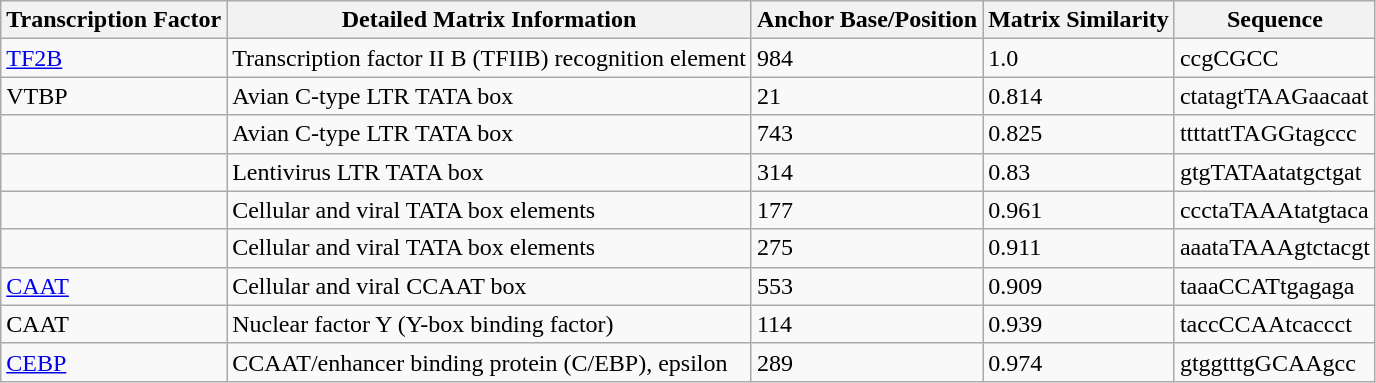<table class="wikitable">
<tr>
<th>Transcription Factor</th>
<th>Detailed Matrix Information</th>
<th>Anchor Base/Position</th>
<th>Matrix Similarity</th>
<th>Sequence</th>
</tr>
<tr>
<td><a href='#'>TF2B</a></td>
<td>Transcription factor II B (TFIIB) recognition element</td>
<td>984</td>
<td>1.0</td>
<td>ccgCGCC</td>
</tr>
<tr>
<td>VTBP</td>
<td>Avian C-type LTR TATA box  </td>
<td>21</td>
<td>0.814</td>
<td>ctatagtTAAGaacaat</td>
</tr>
<tr>
<td></td>
<td>Avian C-type LTR TATA box  </td>
<td>743</td>
<td>0.825</td>
<td>ttttattTAGGtagccc</td>
</tr>
<tr>
<td></td>
<td>Lentivirus LTR TATA box</td>
<td>314</td>
<td>0.83</td>
<td>gtgTATAatatgctgat</td>
</tr>
<tr>
<td></td>
<td>Cellular and viral TATA box elements</td>
<td>177</td>
<td>0.961</td>
<td>ccctaTAAAtatgtaca</td>
</tr>
<tr>
<td></td>
<td>Cellular and viral TATA box elements</td>
<td>275</td>
<td>0.911</td>
<td>aaataTAAAgtctacgt</td>
</tr>
<tr>
<td><a href='#'>CAAT</a></td>
<td>Cellular and viral CCAAT box</td>
<td>553</td>
<td>0.909</td>
<td>taaaCCATtgagaga</td>
</tr>
<tr>
<td>CAAT</td>
<td>Nuclear factor Y (Y-box binding factor)</td>
<td>114</td>
<td>0.939</td>
<td>taccCCAAtcaccct</td>
</tr>
<tr>
<td><a href='#'>CEBP</a></td>
<td>CCAAT/enhancer binding protein (C/EBP), epsilon</td>
<td>289</td>
<td>0.974</td>
<td>gtggtttgGCAAgcc</td>
</tr>
</table>
